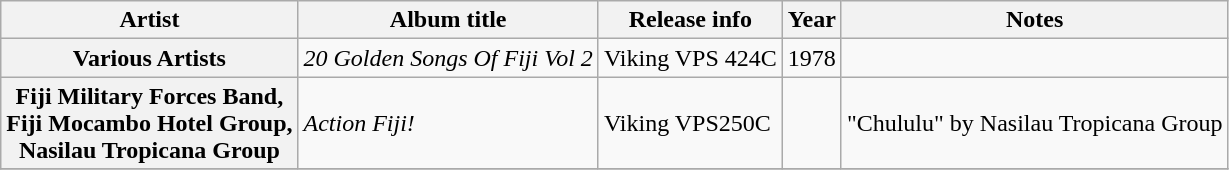<table class="wikitable plainrowheaders sortable">
<tr>
<th scope="col">Artist</th>
<th scope="col">Album title</th>
<th scope="col">Release info</th>
<th scope="col">Year</th>
<th scope="col" class="unsortable">Notes</th>
</tr>
<tr>
<th scope="row">Various Artists</th>
<td><em>20 Golden Songs Of Fiji Vol 2</em></td>
<td>Viking VPS 424C</td>
<td>1978</td>
<td></td>
</tr>
<tr>
<th scope="row">Fiji Military Forces Band,<br>  Fiji Mocambo Hotel Group,<br>  Nasilau Tropicana Group</th>
<td><em>Action Fiji!</em></td>
<td>Viking VPS250C</td>
<td></td>
<td>"Chululu" by Nasilau Tropicana Group</td>
</tr>
<tr>
</tr>
</table>
